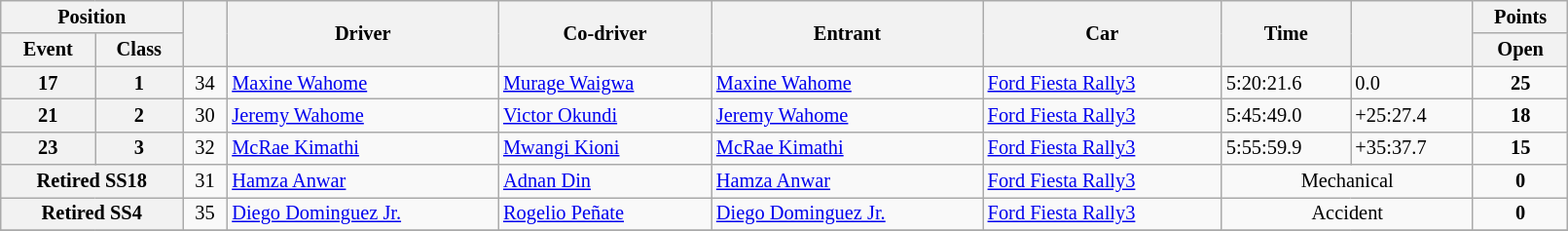<table class="wikitable" width=85% style="font-size: 85%;">
<tr>
<th colspan="2">Position</th>
<th rowspan="2"></th>
<th rowspan="2">Driver</th>
<th rowspan="2">Co-driver</th>
<th rowspan="2">Entrant</th>
<th rowspan="2">Car</th>
<th rowspan="2">Time</th>
<th rowspan="2"></th>
<th>Points</th>
</tr>
<tr>
<th>Event</th>
<th>Class</th>
<th>Open</th>
</tr>
<tr>
<th>17</th>
<th>1</th>
<td align="center">34</td>
<td><a href='#'>Maxine Wahome</a></td>
<td><a href='#'>Murage Waigwa</a></td>
<td><a href='#'>Maxine Wahome</a></td>
<td><a href='#'>Ford Fiesta Rally3</a></td>
<td>5:20:21.6</td>
<td>0.0</td>
<td align="center"><strong>25</strong></td>
</tr>
<tr>
<th>21</th>
<th>2</th>
<td align="center">30</td>
<td><a href='#'>Jeremy Wahome</a></td>
<td><a href='#'>Victor Okundi</a></td>
<td><a href='#'>Jeremy Wahome</a></td>
<td><a href='#'>Ford Fiesta Rally3</a></td>
<td>5:45:49.0</td>
<td>+25:27.4</td>
<td align="center"><strong>18</strong></td>
</tr>
<tr>
<th>23</th>
<th>3</th>
<td align="center">32</td>
<td><a href='#'>McRae Kimathi</a></td>
<td><a href='#'>Mwangi Kioni</a></td>
<td><a href='#'>McRae Kimathi</a></td>
<td><a href='#'>Ford Fiesta Rally3</a></td>
<td>5:55:59.9</td>
<td>+35:37.7</td>
<td align="center"><strong>15</strong></td>
</tr>
<tr>
<th colspan="2">Retired SS18</th>
<td align="center">31</td>
<td><a href='#'>Hamza Anwar</a></td>
<td><a href='#'>Adnan Din</a></td>
<td><a href='#'>Hamza Anwar</a></td>
<td><a href='#'>Ford Fiesta Rally3</a></td>
<td align="center" colspan="2">Mechanical</td>
<td align="center"><strong>0</strong></td>
</tr>
<tr>
<th colspan="2">Retired SS4</th>
<td align="center">35</td>
<td><a href='#'>Diego Dominguez Jr.</a></td>
<td><a href='#'>Rogelio Peñate</a></td>
<td><a href='#'>Diego Dominguez Jr.</a></td>
<td><a href='#'>Ford Fiesta Rally3</a></td>
<td align="center" colspan="2">Accident</td>
<td align="center"><strong>0</strong></td>
</tr>
<tr>
</tr>
</table>
